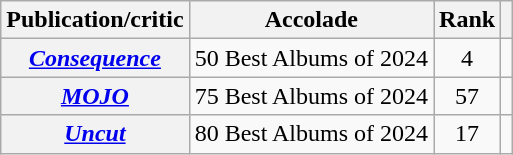<table class="wikitable sortable plainrowheaders">
<tr>
<th scope="col">Publication/critic</th>
<th scope="col">Accolade</th>
<th scope="col">Rank</th>
<th scope="col" class="unsortable"></th>
</tr>
<tr>
<th scope="row"><em><a href='#'>Consequence</a></em></th>
<td>50 Best Albums of 2024</td>
<td style="text-align: center;">4</td>
<td style="text-align: center;"></td>
</tr>
<tr>
<th scope="row"><em><a href='#'>MOJO</a></em></th>
<td>75 Best Albums of 2024</td>
<td style="text-align: center;">57</td>
<td style="text-align: center;"></td>
</tr>
<tr>
<th scope="row"><em><a href='#'>Uncut</a></em></th>
<td>80 Best Albums of 2024</td>
<td style="text-align: center;">17</td>
<td style="text-align: center;"></td>
</tr>
</table>
